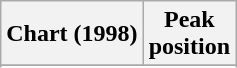<table class="wikitable sortable plainrowheaders" style="text-align:center">
<tr>
<th scope="col">Chart (1998)</th>
<th scope="col">Peak<br>position</th>
</tr>
<tr>
</tr>
<tr>
</tr>
</table>
